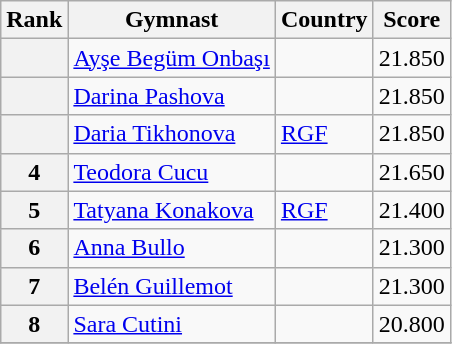<table class="wikitable sortable">
<tr>
<th>Rank</th>
<th>Gymnast</th>
<th>Country</th>
<th>Score</th>
</tr>
<tr>
<th></th>
<td><a href='#'>Ayşe Begüm Onbaşı</a></td>
<td></td>
<td>21.850</td>
</tr>
<tr>
<th></th>
<td><a href='#'>Darina Pashova</a></td>
<td></td>
<td>21.850</td>
</tr>
<tr>
<th></th>
<td><a href='#'>Daria Tikhonova</a></td>
<td><a href='#'>RGF</a></td>
<td>21.850</td>
</tr>
<tr>
<th>4</th>
<td><a href='#'>Teodora Cucu</a></td>
<td></td>
<td>21.650</td>
</tr>
<tr>
<th>5</th>
<td><a href='#'>Tatyana Konakova</a></td>
<td><a href='#'>RGF</a></td>
<td>21.400</td>
</tr>
<tr>
<th>6</th>
<td><a href='#'>Anna Bullo</a></td>
<td></td>
<td>21.300</td>
</tr>
<tr>
<th>7</th>
<td><a href='#'>Belén Guillemot</a></td>
<td></td>
<td>21.300</td>
</tr>
<tr>
<th>8</th>
<td><a href='#'>Sara Cutini</a></td>
<td></td>
<td>20.800</td>
</tr>
<tr>
</tr>
</table>
